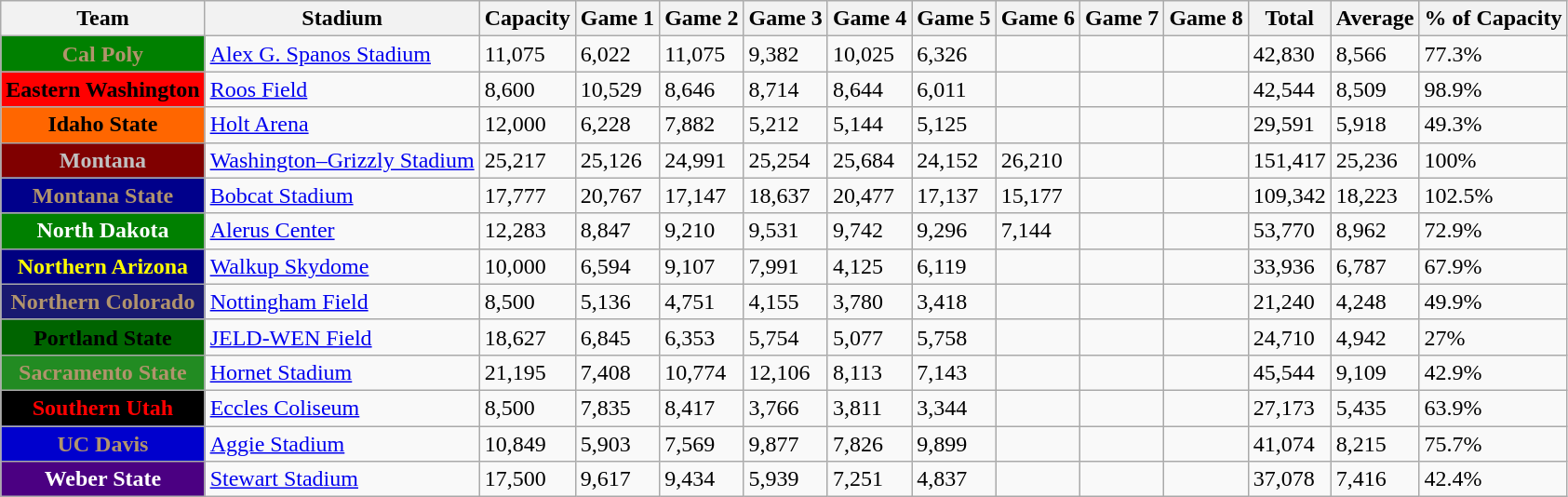<table class="wikitable sortable">
<tr>
<th>Team</th>
<th>Stadium</th>
<th>Capacity</th>
<th>Game 1</th>
<th>Game 2</th>
<th>Game 3</th>
<th>Game 4</th>
<th>Game 5</th>
<th>Game 6</th>
<th>Game 7</th>
<th>Game 8</th>
<th>Total</th>
<th>Average</th>
<th>% of Capacity</th>
</tr>
<tr>
<th style="background:#008000; color:#b1946c;">Cal Poly</th>
<td><a href='#'>Alex G. Spanos Stadium</a></td>
<td>11,075</td>
<td>6,022</td>
<td>11,075</td>
<td>9,382</td>
<td>10,025</td>
<td>6,326</td>
<td></td>
<td></td>
<td></td>
<td>42,830</td>
<td>8,566</td>
<td>77.3%</td>
</tr>
<tr>
<th style="background:#FF0000; color:#000000;">Eastern Washington</th>
<td><a href='#'>Roos Field</a></td>
<td>8,600</td>
<td>10,529</td>
<td>8,646</td>
<td>8,714</td>
<td>8,644</td>
<td>6,011</td>
<td></td>
<td></td>
<td></td>
<td>42,544</td>
<td>8,509</td>
<td>98.9%</td>
</tr>
<tr>
<th style="background:#FF6600; color:#000000;">Idaho State</th>
<td><a href='#'>Holt Arena</a></td>
<td>12,000</td>
<td>6,228</td>
<td>7,882</td>
<td>5,212</td>
<td>5,144</td>
<td>5,125</td>
<td></td>
<td></td>
<td></td>
<td>29,591</td>
<td>5,918</td>
<td>49.3%</td>
</tr>
<tr>
<th style="background:#800000; color:#C0C0C0;">Montana</th>
<td><a href='#'>Washington–Grizzly Stadium</a></td>
<td>25,217</td>
<td>25,126</td>
<td>24,991</td>
<td>25,254</td>
<td>25,684</td>
<td>24,152</td>
<td>26,210</td>
<td></td>
<td></td>
<td>151,417</td>
<td>25,236</td>
<td>100%</td>
</tr>
<tr>
<th style="background:#00008B; color:#b1946c;">Montana State</th>
<td><a href='#'>Bobcat Stadium</a></td>
<td>17,777</td>
<td>20,767</td>
<td>17,147</td>
<td>18,637</td>
<td>20,477</td>
<td>17,137</td>
<td>15,177</td>
<td></td>
<td></td>
<td>109,342</td>
<td>18,223</td>
<td>102.5%</td>
</tr>
<tr>
<th style="background:#008000; color:#FFFFFF;">North Dakota</th>
<td><a href='#'>Alerus Center</a></td>
<td>12,283</td>
<td>8,847</td>
<td>9,210</td>
<td>9,531</td>
<td>9,742</td>
<td>9,296</td>
<td>7,144</td>
<td></td>
<td></td>
<td>53,770</td>
<td>8,962</td>
<td>72.9%</td>
</tr>
<tr>
<th style="background:#000080; color:#FFFF00;">Northern Arizona</th>
<td><a href='#'>Walkup Skydome</a></td>
<td>10,000</td>
<td>6,594</td>
<td>9,107</td>
<td>7,991</td>
<td>4,125</td>
<td>6,119</td>
<td></td>
<td></td>
<td></td>
<td>33,936</td>
<td>6,787</td>
<td>67.9%</td>
</tr>
<tr>
<th style="background:#191970; color:#b1946c;">Northern Colorado</th>
<td><a href='#'>Nottingham Field</a></td>
<td>8,500</td>
<td>5,136</td>
<td>4,751</td>
<td>4,155</td>
<td>3,780</td>
<td>3,418</td>
<td></td>
<td></td>
<td></td>
<td>21,240</td>
<td>4,248</td>
<td>49.9%</td>
</tr>
<tr>
<th style="background:#006400; color:#000000;">Portland State</th>
<td><a href='#'>JELD-WEN Field</a></td>
<td>18,627</td>
<td>6,845</td>
<td>6,353</td>
<td>5,754</td>
<td>5,077</td>
<td>5,758</td>
<td></td>
<td></td>
<td></td>
<td>24,710</td>
<td>4,942</td>
<td>27%</td>
</tr>
<tr>
<th style="background:#228B22; color:#b1946c;">Sacramento State</th>
<td><a href='#'>Hornet Stadium</a></td>
<td>21,195</td>
<td>7,408</td>
<td>10,774</td>
<td>12,106</td>
<td>8,113</td>
<td>7,143</td>
<td></td>
<td></td>
<td></td>
<td>45,544</td>
<td>9,109</td>
<td>42.9%</td>
</tr>
<tr>
<th style="background:#000000; color:#FF0000;">Southern Utah</th>
<td><a href='#'>Eccles Coliseum</a></td>
<td>8,500</td>
<td>7,835</td>
<td>8,417</td>
<td>3,766</td>
<td>3,811</td>
<td>3,344</td>
<td></td>
<td></td>
<td></td>
<td>27,173</td>
<td>5,435</td>
<td>63.9%</td>
</tr>
<tr>
<th style="background:#0000CD; color:#b1946c;">UC Davis</th>
<td><a href='#'>Aggie Stadium</a></td>
<td>10,849</td>
<td>5,903</td>
<td>7,569</td>
<td>9,877</td>
<td>7,826</td>
<td>9,899</td>
<td></td>
<td></td>
<td></td>
<td>41,074</td>
<td>8,215</td>
<td>75.7%</td>
</tr>
<tr>
<th style="background:#4B0082; color:#FFFFFF;">Weber State</th>
<td><a href='#'>Stewart Stadium</a></td>
<td>17,500</td>
<td>9,617</td>
<td>9,434</td>
<td>5,939</td>
<td>7,251</td>
<td>4,837</td>
<td></td>
<td></td>
<td></td>
<td>37,078</td>
<td>7,416</td>
<td>42.4%</td>
</tr>
</table>
